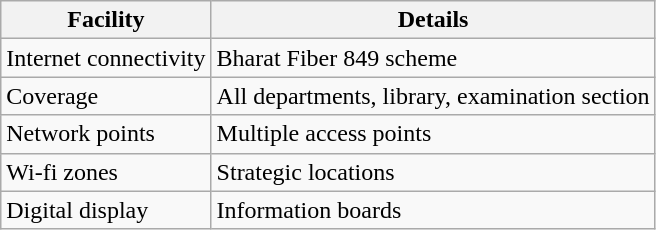<table class="wikitable">
<tr>
<th>Facility</th>
<th>Details</th>
</tr>
<tr>
<td>Internet connectivity</td>
<td>Bharat Fiber 849 scheme</td>
</tr>
<tr>
<td>Coverage</td>
<td>All departments, library, examination section</td>
</tr>
<tr>
<td>Network points</td>
<td>Multiple access points</td>
</tr>
<tr>
<td>Wi-fi zones</td>
<td>Strategic locations</td>
</tr>
<tr>
<td>Digital display</td>
<td>Information boards</td>
</tr>
</table>
